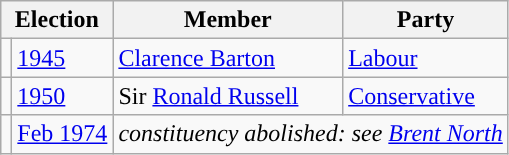<table class="wikitable">
<tr>
<th colspan="2">Election</th>
<th>Member</th>
<th>Party</th>
</tr>
<tr>
<td style="color:inherit;background-color: "></td>
<td><a href='#'>1945</a></td>
<td><a href='#'>Clarence Barton</a></td>
<td><a href='#'>Labour</a></td>
</tr>
<tr>
<td style="color:inherit;background-color: "></td>
<td><a href='#'>1950</a></td>
<td>Sir <a href='#'>Ronald Russell</a></td>
<td><a href='#'>Conservative</a></td>
</tr>
<tr>
<td></td>
<td><a href='#'>Feb 1974</a></td>
<td colspan="2"><em>constituency abolished: see <a href='#'>Brent North</a></em></td>
</tr>
</table>
